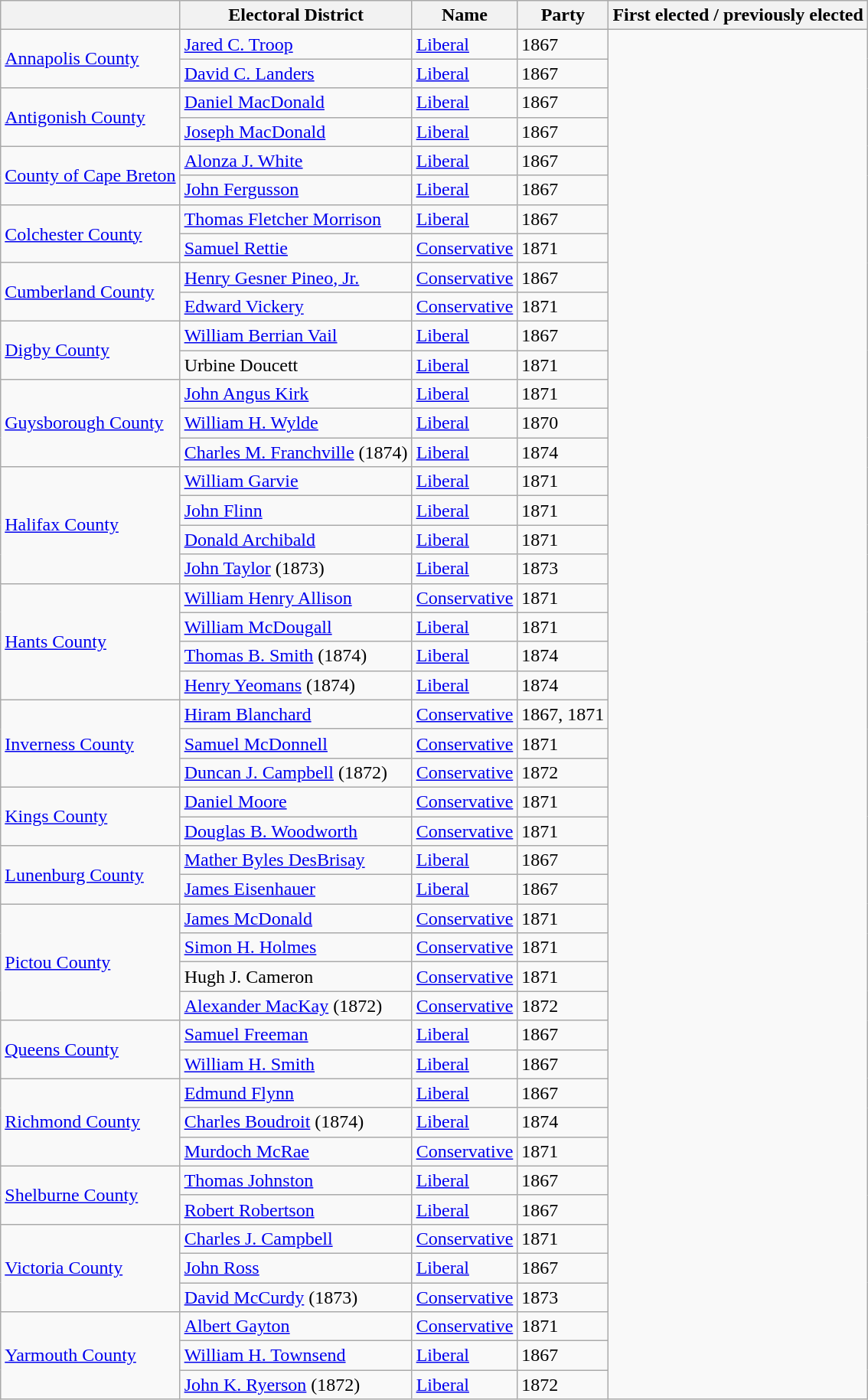<table class="wikitable sortable">
<tr>
<th></th>
<th>Electoral District</th>
<th>Name</th>
<th>Party</th>
<th>First elected / previously elected</th>
</tr>
<tr>
<td rowspan=2><a href='#'>Annapolis County</a></td>
<td><a href='#'>Jared C. Troop</a></td>
<td><a href='#'>Liberal</a></td>
<td>1867</td>
</tr>
<tr>
<td><a href='#'>David C. Landers</a></td>
<td><a href='#'>Liberal</a></td>
<td>1867</td>
</tr>
<tr>
<td rowspan=2><a href='#'>Antigonish County</a></td>
<td><a href='#'>Daniel MacDonald</a></td>
<td><a href='#'>Liberal</a></td>
<td>1867</td>
</tr>
<tr>
<td><a href='#'>Joseph MacDonald</a></td>
<td><a href='#'>Liberal</a></td>
<td>1867</td>
</tr>
<tr>
<td rowspan=2><a href='#'>County of Cape Breton</a></td>
<td><a href='#'>Alonza J. White</a></td>
<td><a href='#'>Liberal</a></td>
<td>1867</td>
</tr>
<tr>
<td><a href='#'>John Fergusson</a></td>
<td><a href='#'>Liberal</a></td>
<td>1867</td>
</tr>
<tr>
<td rowspan=2><a href='#'>Colchester County</a></td>
<td><a href='#'>Thomas Fletcher Morrison</a></td>
<td><a href='#'>Liberal</a></td>
<td>1867</td>
</tr>
<tr>
<td><a href='#'>Samuel Rettie</a></td>
<td><a href='#'>Conservative</a></td>
<td>1871</td>
</tr>
<tr>
<td rowspan=2><a href='#'>Cumberland County</a></td>
<td><a href='#'>Henry Gesner Pineo, Jr.</a></td>
<td><a href='#'>Conservative</a></td>
<td>1867</td>
</tr>
<tr>
<td><a href='#'>Edward Vickery</a></td>
<td><a href='#'>Conservative</a></td>
<td>1871</td>
</tr>
<tr>
<td rowspan=2><a href='#'>Digby County</a></td>
<td><a href='#'>William Berrian Vail</a></td>
<td><a href='#'>Liberal</a></td>
<td>1867</td>
</tr>
<tr>
<td>Urbine Doucett</td>
<td><a href='#'>Liberal</a></td>
<td>1871</td>
</tr>
<tr>
<td rowspan=3><a href='#'>Guysborough County</a></td>
<td><a href='#'>John Angus Kirk</a></td>
<td><a href='#'>Liberal</a></td>
<td>1871</td>
</tr>
<tr>
<td><a href='#'>William H. Wylde</a></td>
<td><a href='#'>Liberal</a></td>
<td>1870</td>
</tr>
<tr>
<td><a href='#'>Charles M. Franchville</a> (1874)</td>
<td><a href='#'>Liberal</a></td>
<td>1874</td>
</tr>
<tr>
<td rowspan=4><a href='#'>Halifax County</a></td>
<td><a href='#'>William Garvie</a></td>
<td><a href='#'>Liberal</a></td>
<td>1871</td>
</tr>
<tr>
<td><a href='#'>John Flinn</a></td>
<td><a href='#'>Liberal</a></td>
<td>1871</td>
</tr>
<tr>
<td><a href='#'>Donald Archibald</a></td>
<td><a href='#'>Liberal</a></td>
<td>1871</td>
</tr>
<tr>
<td><a href='#'>John Taylor</a> (1873)</td>
<td><a href='#'>Liberal</a></td>
<td>1873</td>
</tr>
<tr>
<td rowspan=4><a href='#'>Hants County</a></td>
<td><a href='#'>William Henry Allison</a></td>
<td><a href='#'>Conservative</a></td>
<td>1871</td>
</tr>
<tr>
<td><a href='#'>William McDougall</a></td>
<td><a href='#'>Liberal</a></td>
<td>1871</td>
</tr>
<tr>
<td><a href='#'>Thomas B. Smith</a> (1874)</td>
<td><a href='#'>Liberal</a></td>
<td>1874</td>
</tr>
<tr>
<td><a href='#'>Henry Yeomans</a> (1874)</td>
<td><a href='#'>Liberal</a></td>
<td>1874</td>
</tr>
<tr>
<td rowspan=3><a href='#'>Inverness County</a></td>
<td><a href='#'>Hiram Blanchard</a></td>
<td><a href='#'>Conservative</a></td>
<td>1867, 1871</td>
</tr>
<tr>
<td><a href='#'>Samuel McDonnell</a></td>
<td><a href='#'>Conservative</a></td>
<td>1871</td>
</tr>
<tr>
<td><a href='#'>Duncan J. Campbell</a> (1872)</td>
<td><a href='#'>Conservative</a></td>
<td>1872</td>
</tr>
<tr>
<td rowspan=2><a href='#'>Kings County</a></td>
<td><a href='#'>Daniel Moore</a></td>
<td><a href='#'>Conservative</a></td>
<td>1871</td>
</tr>
<tr>
<td><a href='#'>Douglas B. Woodworth</a></td>
<td><a href='#'>Conservative</a></td>
<td>1871</td>
</tr>
<tr>
<td rowspan=2><a href='#'>Lunenburg County</a></td>
<td><a href='#'>Mather Byles DesBrisay</a></td>
<td><a href='#'>Liberal</a></td>
<td>1867</td>
</tr>
<tr>
<td><a href='#'>James Eisenhauer</a></td>
<td><a href='#'>Liberal</a></td>
<td>1867</td>
</tr>
<tr>
<td rowspan=4><a href='#'>Pictou County</a></td>
<td><a href='#'>James McDonald</a></td>
<td><a href='#'>Conservative</a></td>
<td>1871</td>
</tr>
<tr>
<td><a href='#'>Simon H. Holmes</a></td>
<td><a href='#'>Conservative</a></td>
<td>1871</td>
</tr>
<tr>
<td>Hugh J. Cameron</td>
<td><a href='#'>Conservative</a></td>
<td>1871</td>
</tr>
<tr>
<td><a href='#'>Alexander MacKay</a> (1872)</td>
<td><a href='#'>Conservative</a></td>
<td>1872</td>
</tr>
<tr>
<td rowspan=2><a href='#'>Queens County</a></td>
<td><a href='#'>Samuel Freeman</a></td>
<td><a href='#'>Liberal</a></td>
<td>1867</td>
</tr>
<tr>
<td><a href='#'>William H. Smith</a></td>
<td><a href='#'>Liberal</a></td>
<td>1867</td>
</tr>
<tr>
<td rowspan=3><a href='#'>Richmond County</a></td>
<td><a href='#'>Edmund Flynn</a></td>
<td><a href='#'>Liberal</a></td>
<td>1867</td>
</tr>
<tr>
<td><a href='#'>Charles Boudroit</a> (1874)</td>
<td><a href='#'>Liberal</a></td>
<td>1874</td>
</tr>
<tr>
<td><a href='#'>Murdoch McRae</a></td>
<td><a href='#'>Conservative</a></td>
<td>1871</td>
</tr>
<tr>
<td rowspan=2><a href='#'>Shelburne County</a></td>
<td><a href='#'>Thomas Johnston</a></td>
<td><a href='#'>Liberal</a></td>
<td>1867</td>
</tr>
<tr>
<td><a href='#'>Robert Robertson</a></td>
<td><a href='#'>Liberal</a></td>
<td>1867</td>
</tr>
<tr>
<td rowspan=3><a href='#'>Victoria County</a></td>
<td><a href='#'>Charles J. Campbell</a></td>
<td><a href='#'>Conservative</a></td>
<td>1871</td>
</tr>
<tr>
<td><a href='#'>John Ross</a></td>
<td><a href='#'>Liberal</a></td>
<td>1867</td>
</tr>
<tr>
<td><a href='#'>David McCurdy</a> (1873)</td>
<td><a href='#'>Conservative</a></td>
<td>1873</td>
</tr>
<tr>
<td rowspan=3><a href='#'>Yarmouth County</a></td>
<td><a href='#'>Albert Gayton</a></td>
<td><a href='#'>Conservative</a></td>
<td>1871</td>
</tr>
<tr>
<td><a href='#'>William H. Townsend</a></td>
<td><a href='#'>Liberal</a></td>
<td>1867</td>
</tr>
<tr>
<td><a href='#'>John K. Ryerson</a> (1872)</td>
<td><a href='#'>Liberal</a></td>
<td>1872</td>
</tr>
</table>
